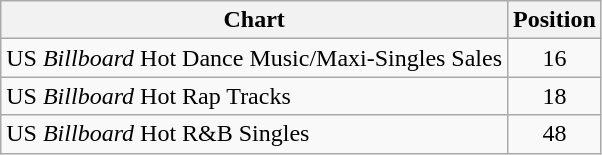<table class="wikitable sortable">
<tr>
<th align="left">Chart</th>
<th align="left">Position</th>
</tr>
<tr>
<td align="left">US <em>Billboard</em> Hot Dance Music/Maxi-Singles Sales</td>
<td align="center">16</td>
</tr>
<tr>
<td align="left">US <em>Billboard</em> Hot Rap Tracks</td>
<td align="center">18</td>
</tr>
<tr>
<td align="left">US <em>Billboard</em> Hot R&B Singles</td>
<td align="center">48</td>
</tr>
</table>
